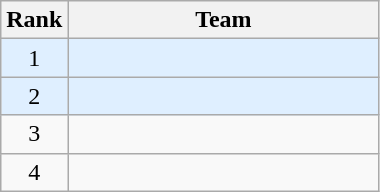<table class="wikitable">
<tr>
<th>Rank</th>
<th width=200>Team</th>
</tr>
<tr bgcolor=#dfefff>
<td align=center>1</td>
<td></td>
</tr>
<tr bgcolor=#dfefff>
<td align=center>2</td>
<td></td>
</tr>
<tr>
<td align=center>3</td>
<td></td>
</tr>
<tr>
<td align=center>4</td>
<td></td>
</tr>
</table>
